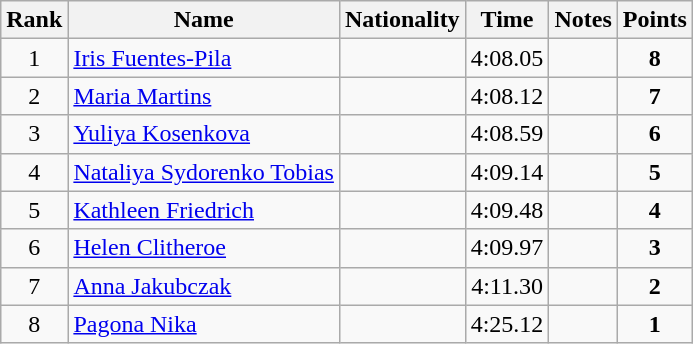<table class="wikitable sortable" style="text-align:center">
<tr>
<th>Rank</th>
<th>Name</th>
<th>Nationality</th>
<th>Time</th>
<th>Notes</th>
<th>Points</th>
</tr>
<tr>
<td>1</td>
<td align=left><a href='#'>Iris Fuentes-Pila</a></td>
<td align=left></td>
<td>4:08.05</td>
<td></td>
<td><strong>8</strong></td>
</tr>
<tr>
<td>2</td>
<td align=left><a href='#'>Maria Martins</a></td>
<td align=left></td>
<td>4:08.12</td>
<td></td>
<td><strong>7</strong></td>
</tr>
<tr>
<td>3</td>
<td align=left><a href='#'>Yuliya Kosenkova</a></td>
<td align=left></td>
<td>4:08.59</td>
<td></td>
<td><strong>6</strong></td>
</tr>
<tr>
<td>4</td>
<td align=left><a href='#'>Nataliya Sydorenko Tobias</a></td>
<td align=left></td>
<td>4:09.14</td>
<td></td>
<td><strong>5</strong></td>
</tr>
<tr>
<td>5</td>
<td align=left><a href='#'>Kathleen Friedrich</a></td>
<td align=left></td>
<td>4:09.48</td>
<td></td>
<td><strong>4</strong></td>
</tr>
<tr>
<td>6</td>
<td align=left><a href='#'>Helen Clitheroe</a></td>
<td align=left></td>
<td>4:09.97</td>
<td></td>
<td><strong>3</strong></td>
</tr>
<tr>
<td>7</td>
<td align=left><a href='#'>Anna Jakubczak</a></td>
<td align=left></td>
<td>4:11.30</td>
<td></td>
<td><strong>2</strong></td>
</tr>
<tr>
<td>8</td>
<td align=left><a href='#'>Pagona Nika</a></td>
<td align=left></td>
<td>4:25.12</td>
<td></td>
<td><strong>1</strong></td>
</tr>
</table>
